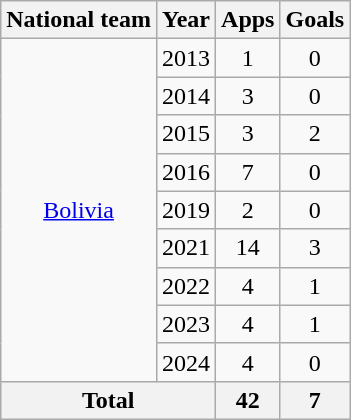<table class="wikitable" style="text-align:center">
<tr>
<th>National team</th>
<th>Year</th>
<th>Apps</th>
<th>Goals</th>
</tr>
<tr>
<td rowspan="9"><a href='#'>Bolivia</a></td>
<td>2013</td>
<td>1</td>
<td>0</td>
</tr>
<tr>
<td>2014</td>
<td>3</td>
<td>0</td>
</tr>
<tr>
<td>2015</td>
<td>3</td>
<td>2</td>
</tr>
<tr>
<td>2016</td>
<td>7</td>
<td>0</td>
</tr>
<tr>
<td>2019</td>
<td>2</td>
<td>0</td>
</tr>
<tr>
<td>2021</td>
<td>14</td>
<td>3</td>
</tr>
<tr>
<td>2022</td>
<td>4</td>
<td>1</td>
</tr>
<tr>
<td>2023</td>
<td>4</td>
<td>1</td>
</tr>
<tr>
<td>2024</td>
<td>4</td>
<td>0</td>
</tr>
<tr>
<th colspan="2">Total</th>
<th>42</th>
<th>7</th>
</tr>
</table>
